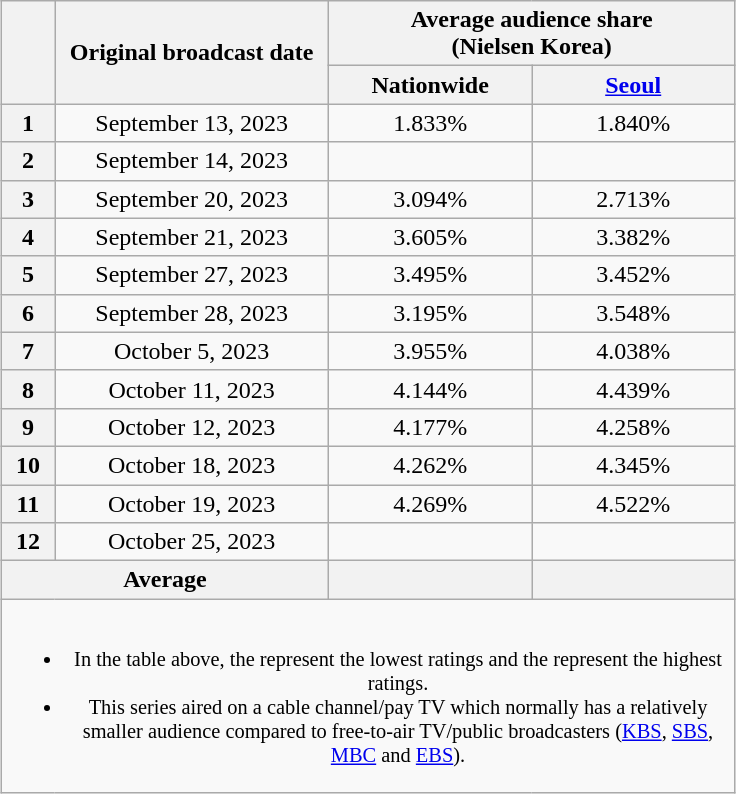<table class="wikitable" style="margin-left:auto; margin-right:auto; width:490px; text-align:center">
<tr>
<th scope="col" rowspan="2"></th>
<th scope="col" rowspan="2">Original broadcast date</th>
<th scope="col" colspan="2">Average audience share<br>(Nielsen Korea)</th>
</tr>
<tr>
<th scope="col" style="width:8em">Nationwide</th>
<th scope="col" style="width:8em"><a href='#'>Seoul</a></th>
</tr>
<tr>
<th scope="row">1</th>
<td>September 13, 2023</td>
<td>1.833% </td>
<td>1.840% </td>
</tr>
<tr>
<th scope="row">2</th>
<td>September 14, 2023</td>
<td><strong></strong> </td>
<td><strong></strong> </td>
</tr>
<tr>
<th scope="row">3</th>
<td>September 20, 2023</td>
<td>3.094% </td>
<td>2.713% </td>
</tr>
<tr>
<th scope="row">4</th>
<td>September 21, 2023</td>
<td>3.605% </td>
<td>3.382% </td>
</tr>
<tr>
<th scope="row">5</th>
<td>September 27, 2023</td>
<td>3.495% </td>
<td>3.452% </td>
</tr>
<tr>
<th scope="row">6</th>
<td>September 28, 2023</td>
<td>3.195% </td>
<td>3.548% </td>
</tr>
<tr>
<th scope="row">7</th>
<td>October 5, 2023</td>
<td>3.955% </td>
<td>4.038% </td>
</tr>
<tr>
<th scope="row">8</th>
<td>October 11, 2023</td>
<td>4.144% </td>
<td>4.439% </td>
</tr>
<tr>
<th scope="row">9</th>
<td>October 12, 2023</td>
<td>4.177% </td>
<td>4.258% </td>
</tr>
<tr>
<th scope="row">10</th>
<td>October 18, 2023</td>
<td>4.262% </td>
<td>4.345% </td>
</tr>
<tr>
<th scope="row">11</th>
<td>October 19, 2023</td>
<td>4.269% </td>
<td>4.522% </td>
</tr>
<tr>
<th scope="row">12</th>
<td>October 25, 2023</td>
<td><strong></strong> </td>
<td><strong></strong> </td>
</tr>
<tr>
<th colspan="2">Average</th>
<th></th>
<th></th>
</tr>
<tr>
<td colspan="4" style="font-size:85%"><br><ul><li>In the table above, the <strong></strong> represent the lowest ratings and the <strong></strong> represent the highest ratings.</li><li>This series aired on a cable channel/pay TV which normally has a relatively smaller audience compared to free-to-air TV/public broadcasters (<a href='#'>KBS</a>, <a href='#'>SBS</a>, <a href='#'>MBC</a> and <a href='#'>EBS</a>).</li></ul></td>
</tr>
</table>
